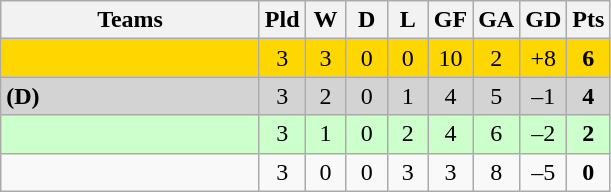<table class="wikitable" style="text-align: center;">
<tr>
<th width=165>Teams</th>
<th width=20>Pld</th>
<th width=20>W</th>
<th width=20>D</th>
<th width=20>L</th>
<th width=20>GF</th>
<th width=20>GA</th>
<th width=20>GD</th>
<th width=20>Pts</th>
</tr>
<tr align=center style="background:gold">
<td style="text-align:left;"></td>
<td>3</td>
<td>3</td>
<td>0</td>
<td>0</td>
<td>10</td>
<td>2</td>
<td>+8</td>
<td><strong>6</strong></td>
</tr>
<tr align=center  align=center style="background:lightgray;">
<td style="text-align:left;"> <strong>(D)</strong></td>
<td>3</td>
<td>2</td>
<td>0</td>
<td>1</td>
<td>4</td>
<td>5</td>
<td>–1</td>
<td><strong>4</strong></td>
</tr>
<tr align=center style="background:#ccffcc;">
<td style="text-align:left;"></td>
<td>3</td>
<td>1</td>
<td>0</td>
<td>2</td>
<td>4</td>
<td>6</td>
<td>–2</td>
<td><strong>2</strong></td>
</tr>
<tr align=center>
<td style="text-align:left;"></td>
<td>3</td>
<td>0</td>
<td>0</td>
<td>3</td>
<td>3</td>
<td>8</td>
<td>–5</td>
<td><strong>0</strong></td>
</tr>
</table>
